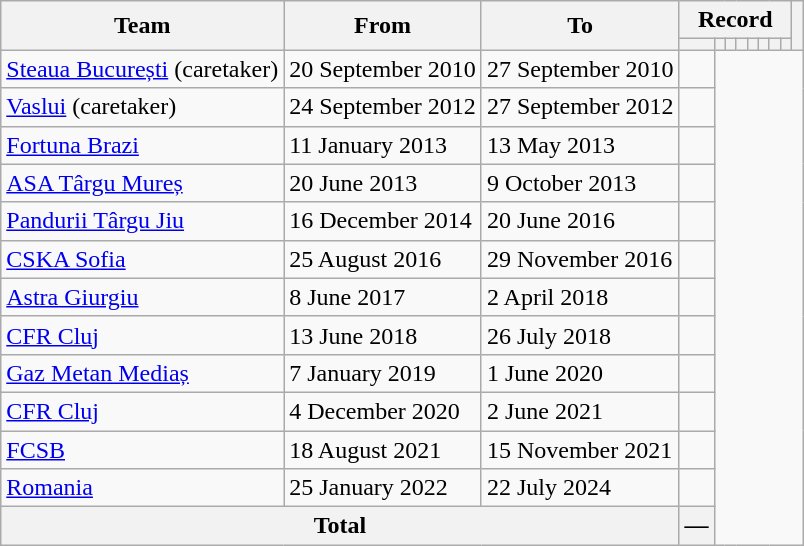<table class=wikitable style="text-align: center">
<tr>
<th rowspan=2>Team</th>
<th rowspan=2>From</th>
<th rowspan=2>To</th>
<th colspan=8>Record</th>
<th rowspan=2></th>
</tr>
<tr>
<th></th>
<th></th>
<th></th>
<th></th>
<th></th>
<th></th>
<th></th>
<th></th>
</tr>
<tr>
<td align=left> <a href='#'>Steaua București</a> (caretaker)</td>
<td align=left>20 September 2010</td>
<td align=left>27 September 2010<br></td>
<td></td>
</tr>
<tr>
<td align=left> <a href='#'>Vaslui</a> (caretaker)</td>
<td align=left>24 September 2012</td>
<td align=left>27 September 2012<br></td>
<td></td>
</tr>
<tr>
<td align=left> <a href='#'>Fortuna Brazi</a></td>
<td align=left>11 January 2013</td>
<td align=left>13 May 2013<br></td>
<td></td>
</tr>
<tr>
<td align=left> <a href='#'>ASA Târgu Mureș</a></td>
<td align=left>20 June 2013</td>
<td align=left>9 October 2013<br></td>
<td></td>
</tr>
<tr>
<td align=left> <a href='#'>Pandurii Târgu Jiu</a></td>
<td align=left>16 December 2014</td>
<td align=left>20 June 2016<br></td>
<td></td>
</tr>
<tr>
<td align=left> <a href='#'>CSKA Sofia</a></td>
<td align=left>25 August 2016</td>
<td align=left>29 November 2016<br></td>
<td></td>
</tr>
<tr>
<td align=left> <a href='#'>Astra Giurgiu</a></td>
<td align=left>8 June 2017</td>
<td align=left>2 April 2018<br></td>
<td></td>
</tr>
<tr>
<td align=left> <a href='#'>CFR Cluj</a></td>
<td align=left>13 June 2018</td>
<td align=left>26 July 2018<br></td>
<td></td>
</tr>
<tr>
<td align=left> <a href='#'>Gaz Metan Mediaș</a></td>
<td align=left>7 January 2019</td>
<td align=left>1 June 2020<br></td>
<td></td>
</tr>
<tr>
<td align=left> <a href='#'>CFR Cluj</a></td>
<td align=left>4 December 2020</td>
<td align=left>2 June 2021<br></td>
<td></td>
</tr>
<tr>
<td align=left> <a href='#'>FCSB</a></td>
<td align=left>18 August 2021</td>
<td align=left>15 November 2021<br></td>
<td></td>
</tr>
<tr>
<td align=left> <a href='#'>Romania</a></td>
<td align=left>25 January 2022</td>
<td align=left>22 July 2024<br></td>
<td></td>
</tr>
<tr>
<th colspan=3>Total<br></th>
<th>—</th>
</tr>
</table>
